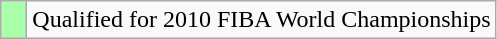<table class="wikitable">
<tr>
<td width=10px bgcolor="#aaffaa"></td>
<td>Qualified for 2010 FIBA World Championships</td>
</tr>
</table>
